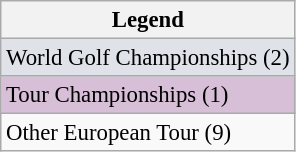<table class="wikitable" style="font-size:95%;">
<tr>
<th>Legend</th>
</tr>
<tr style="background:#dfe2e9;">
<td>World Golf Championships (2)</td>
</tr>
<tr style="background:thistle">
<td>Tour Championships (1)</td>
</tr>
<tr>
<td>Other European Tour (9)</td>
</tr>
</table>
